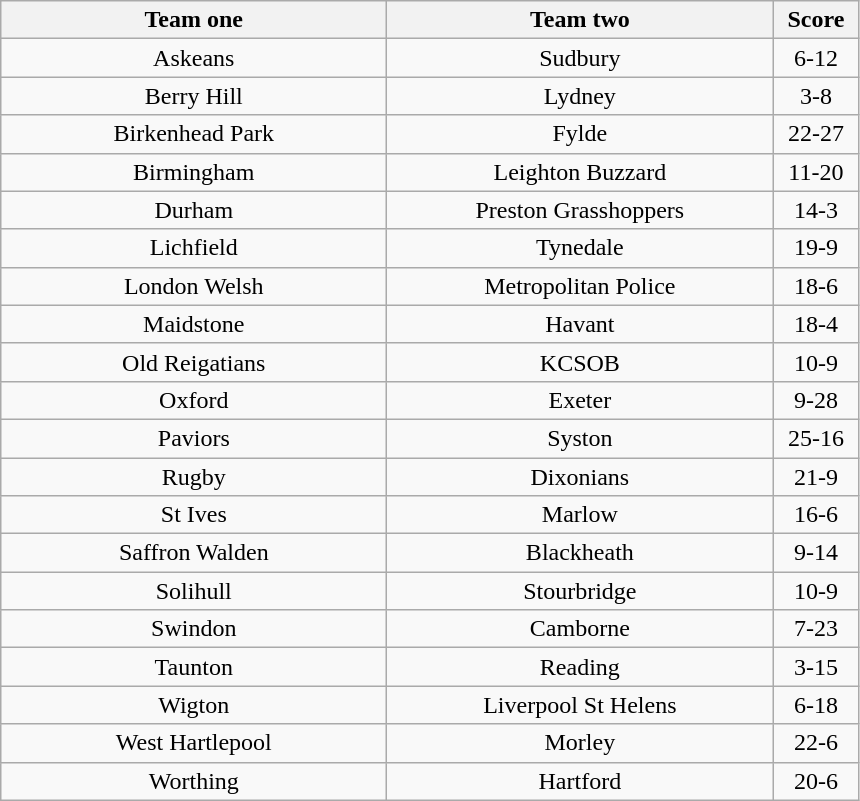<table class="wikitable" style="text-align: center">
<tr>
<th width=250>Team one</th>
<th width=250>Team two</th>
<th width=50>Score</th>
</tr>
<tr>
<td>Askeans</td>
<td>Sudbury</td>
<td>6-12</td>
</tr>
<tr>
<td>Berry Hill</td>
<td>Lydney</td>
<td>3-8</td>
</tr>
<tr>
<td>Birkenhead Park</td>
<td>Fylde</td>
<td>22-27</td>
</tr>
<tr>
<td>Birmingham</td>
<td>Leighton Buzzard</td>
<td>11-20</td>
</tr>
<tr>
<td>Durham</td>
<td>Preston Grasshoppers</td>
<td>14-3</td>
</tr>
<tr>
<td>Lichfield</td>
<td>Tynedale</td>
<td>19-9</td>
</tr>
<tr>
<td>London Welsh</td>
<td>Metropolitan Police</td>
<td>18-6</td>
</tr>
<tr>
<td>Maidstone</td>
<td>Havant</td>
<td>18-4</td>
</tr>
<tr>
<td>Old Reigatians</td>
<td>KCSOB</td>
<td>10-9</td>
</tr>
<tr>
<td>Oxford</td>
<td>Exeter</td>
<td>9-28</td>
</tr>
<tr>
<td>Paviors</td>
<td>Syston</td>
<td>25-16</td>
</tr>
<tr>
<td>Rugby</td>
<td>Dixonians</td>
<td>21-9</td>
</tr>
<tr>
<td>St Ives</td>
<td>Marlow</td>
<td>16-6</td>
</tr>
<tr>
<td>Saffron Walden</td>
<td>Blackheath</td>
<td>9-14</td>
</tr>
<tr>
<td>Solihull</td>
<td>Stourbridge</td>
<td>10-9</td>
</tr>
<tr>
<td>Swindon</td>
<td>Camborne</td>
<td>7-23</td>
</tr>
<tr>
<td>Taunton</td>
<td>Reading</td>
<td>3-15</td>
</tr>
<tr>
<td>Wigton</td>
<td>Liverpool St Helens</td>
<td>6-18</td>
</tr>
<tr>
<td>West Hartlepool</td>
<td>Morley</td>
<td>22-6</td>
</tr>
<tr>
<td>Worthing</td>
<td>Hartford</td>
<td>20-6</td>
</tr>
</table>
